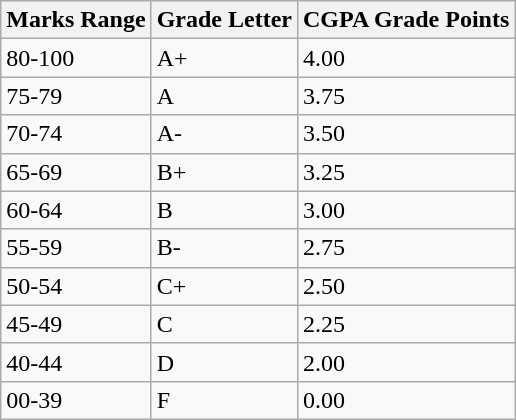<table class="wikitable">
<tr>
<th>Marks Range</th>
<th>Grade Letter</th>
<th>CGPA Grade Points</th>
</tr>
<tr>
<td>80-100</td>
<td>A+</td>
<td>4.00</td>
</tr>
<tr>
<td>75-79</td>
<td>A</td>
<td>3.75</td>
</tr>
<tr>
<td>70-74</td>
<td>A-</td>
<td>3.50</td>
</tr>
<tr>
<td>65-69</td>
<td>B+</td>
<td>3.25</td>
</tr>
<tr>
<td>60-64</td>
<td>B</td>
<td>3.00</td>
</tr>
<tr>
<td>55-59</td>
<td>B-</td>
<td>2.75</td>
</tr>
<tr>
<td>50-54</td>
<td>C+</td>
<td>2.50</td>
</tr>
<tr>
<td>45-49</td>
<td>C</td>
<td>2.25</td>
</tr>
<tr>
<td>40-44</td>
<td>D</td>
<td>2.00</td>
</tr>
<tr>
<td>00-39</td>
<td>F</td>
<td>0.00</td>
</tr>
</table>
